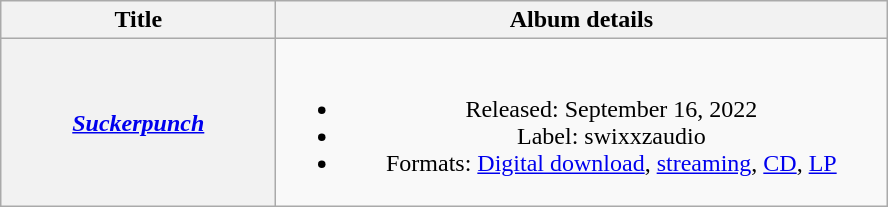<table class="wikitable plainrowheaders" style="text-align:center;">
<tr>
<th scope="col" style="width:11em;">Title</th>
<th scope="col" style="width:25em;">Album details</th>
</tr>
<tr>
<th scope="row"><em><a href='#'>Suckerpunch</a></em></th>
<td><br><ul><li>Released: September 16, 2022</li><li>Label: swixxzaudio</li><li>Formats: <a href='#'>Digital download</a>, <a href='#'>streaming</a>, <a href='#'>CD</a>, <a href='#'>LP</a></li></ul></td>
</tr>
</table>
